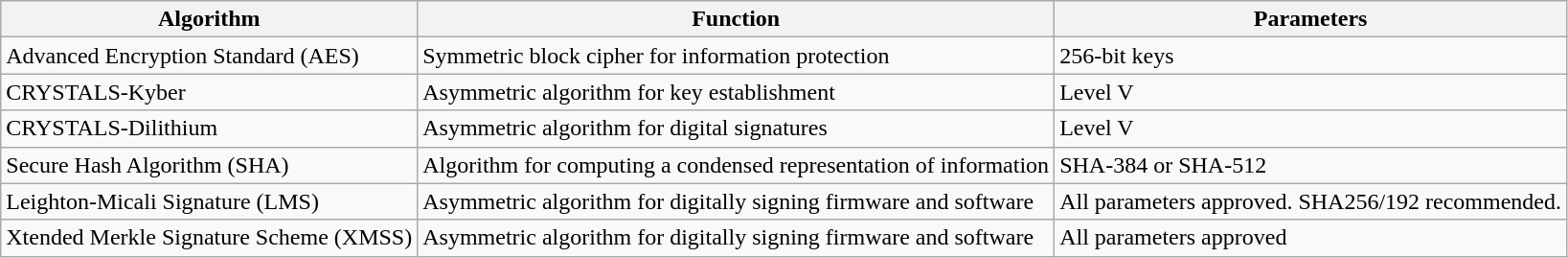<table class="wikitable">
<tr>
<th>Algorithm</th>
<th>Function</th>
<th>Parameters</th>
</tr>
<tr>
<td>Advanced Encryption Standard (AES)</td>
<td>Symmetric block cipher for information protection</td>
<td>256-bit keys</td>
</tr>
<tr>
<td>CRYSTALS-Kyber</td>
<td>Asymmetric algorithm for key establishment</td>
<td>Level V</td>
</tr>
<tr>
<td>CRYSTALS-Dilithium</td>
<td>Asymmetric algorithm for digital signatures</td>
<td>Level V</td>
</tr>
<tr>
<td>Secure Hash Algorithm (SHA)</td>
<td>Algorithm for computing a condensed representation of information</td>
<td>SHA-384 or SHA-512</td>
</tr>
<tr>
<td>Leighton-Micali Signature (LMS)</td>
<td>Asymmetric algorithm for digitally signing firmware and software</td>
<td>All parameters approved. SHA256/192 recommended.</td>
</tr>
<tr>
<td>Xtended Merkle Signature Scheme (XMSS)</td>
<td>Asymmetric algorithm for digitally signing firmware and software</td>
<td>All parameters approved</td>
</tr>
</table>
